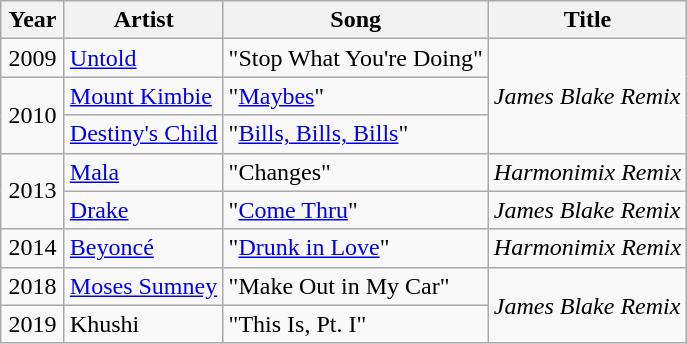<table class="wikitable">
<tr>
<th align="center" width="35">Year</th>
<th>Artist</th>
<th>Song</th>
<th>Title</th>
</tr>
<tr>
<td align="center">2009</td>
<td><a href='#'>Untold</a></td>
<td>"Stop What You're Doing"</td>
<td rowspan="3"><em>James Blake Remix</em></td>
</tr>
<tr>
<td align="center" rowspan="2">2010</td>
<td><a href='#'>Mount Kimbie</a></td>
<td>"<a href='#'>Maybes</a>"</td>
</tr>
<tr>
<td><a href='#'>Destiny's Child</a></td>
<td>"<a href='#'>Bills, Bills, Bills</a>"</td>
</tr>
<tr>
<td align="center" rowspan="2">2013</td>
<td><a href='#'>Mala</a></td>
<td>"Changes"</td>
<td><em>Harmonimix Remix</em></td>
</tr>
<tr>
<td><a href='#'>Drake</a></td>
<td>"<a href='#'>Come Thru</a>"</td>
<td><em>James Blake Remix</em></td>
</tr>
<tr>
<td align="center">2014</td>
<td><a href='#'>Beyoncé</a></td>
<td>"<a href='#'>Drunk in Love</a>"</td>
<td><em>Harmonimix Remix</em></td>
</tr>
<tr>
<td align="center">2018</td>
<td><a href='#'>Moses Sumney</a></td>
<td>"Make Out in My Car"</td>
<td rowspan="2"><em>James Blake Remix</em></td>
</tr>
<tr>
<td align="center">2019</td>
<td>Khushi</td>
<td>"This Is, Pt. I"</td>
</tr>
</table>
